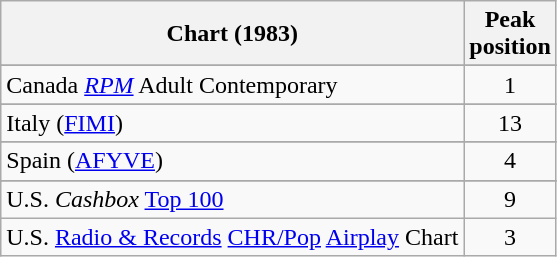<table class="wikitable sortable">
<tr>
<th align="center">Chart (1983)</th>
<th align="center">Peak<br>position</th>
</tr>
<tr>
</tr>
<tr>
</tr>
<tr>
<td>Canada <em><a href='#'>RPM</a></em> Adult Contemporary</td>
<td style="text-align:center;">1</td>
</tr>
<tr>
</tr>
<tr>
</tr>
<tr>
<td>Italy (<a href='#'>FIMI</a>)</td>
<td style="text-align:center;">13</td>
</tr>
<tr>
</tr>
<tr>
</tr>
<tr>
</tr>
<tr>
<td>Spain (<a href='#'>AFYVE</a>)</td>
<td align="center">4</td>
</tr>
<tr>
</tr>
<tr>
</tr>
<tr>
</tr>
<tr>
</tr>
<tr>
<td align="left">U.S. <em>Cashbox</em> <a href='#'>Top 100</a></td>
<td align="center">9</td>
</tr>
<tr>
<td>U.S. <a href='#'>Radio & Records</a> <a href='#'>CHR/Pop</a> <a href='#'>Airplay</a> Chart</td>
<td align="center">3</td>
</tr>
</table>
